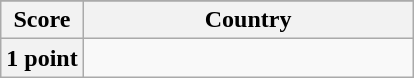<table class="wikitable">
<tr>
</tr>
<tr>
<th scope="col" width=20%>Score</th>
<th scope="col">Country</th>
</tr>
<tr>
<th scope="row">1 point</th>
<td></td>
</tr>
</table>
